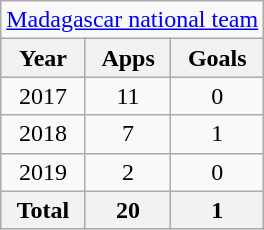<table class="wikitable" style="text-align:center">
<tr>
<td colspan="3"><a href='#'>Madagascar national team</a></td>
</tr>
<tr>
<th>Year</th>
<th>Apps</th>
<th>Goals</th>
</tr>
<tr>
<td>2017</td>
<td>11</td>
<td>0</td>
</tr>
<tr>
<td>2018</td>
<td>7</td>
<td>1</td>
</tr>
<tr>
<td>2019</td>
<td>2</td>
<td>0</td>
</tr>
<tr>
<th>Total</th>
<th>20</th>
<th>1</th>
</tr>
</table>
